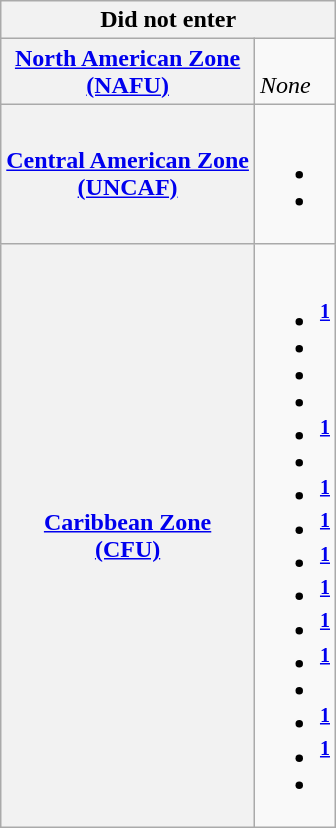<table class="wikitable collapsible collapsed">
<tr>
<th colspan=2>Did not enter</th>
</tr>
<tr>
<th><a href='#'>North American Zone<br>(NAFU)</a></th>
<td><br><em>None</em></td>
</tr>
<tr>
<th><a href='#'>Central American Zone<br>(UNCAF)</a></th>
<td><br><ul><li></li><li></li></ul></td>
</tr>
<tr>
<th><a href='#'>Caribbean Zone<br>(CFU)</a></th>
<td><br><ul><li><sup><strong><a href='#'>1</a></strong></sup></li><li></li><li></li><li></li><li><sup><strong><a href='#'>1</a></strong></sup></li><li></li><li><sup><strong><a href='#'>1</a></strong></sup></li><li><sup><strong><a href='#'>1</a></strong></sup></li><li><sup><strong><a href='#'>1</a></strong></sup></li><li><sup><strong><a href='#'>1</a></strong></sup></li><li><sup><strong><a href='#'>1</a></strong></sup></li><li><sup><strong><a href='#'>1</a></strong></sup></li><li></li><li><sup><strong><a href='#'>1</a></strong></sup></li><li><sup><strong><a href='#'>1</a></strong></sup></li><li></li></ul></td>
</tr>
</table>
